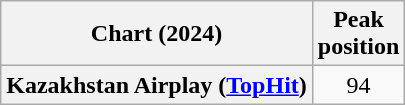<table class="wikitable sortable plainrowheaders" style="text-align:center">
<tr>
<th scope="col">Chart (2024)</th>
<th scope="col">Peak<br> position</th>
</tr>
<tr>
<th scope="row">Kazakhstan Airplay (<a href='#'>TopHit</a>)<br></th>
<td>94</td>
</tr>
</table>
